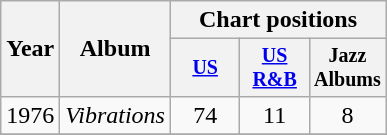<table class="wikitable" style="text-align:center;">
<tr>
<th rowspan="2">Year</th>
<th rowspan="2">Album</th>
<th colspan="3">Chart positions</th>
</tr>
<tr style="font-size:smaller;">
<th width="40"><a href='#'>US</a></th>
<th width="40"><a href='#'>US<br>R&B</a></th>
<th width="40">Jazz Albums</th>
</tr>
<tr>
<td rowspan="1">1976</td>
<td align="left"><em>Vibrations </em></td>
<td>74</td>
<td>11</td>
<td>8</td>
</tr>
<tr>
</tr>
</table>
